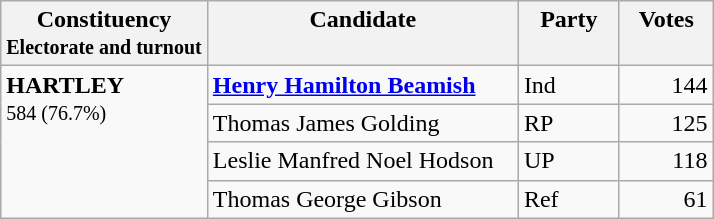<table class="wikitable">
<tr>
<th align="left">Constituency<br><small>Electorate and turnout</small></th>
<th align="center" valign="top">Candidate</th>
<th align="center" valign="top">Party</th>
<th align="center" valign="top">Votes</th>
</tr>
<tr>
<td valign="top" rowspan=4><strong>HARTLEY</strong><br><small>584 (76.7%)</small></td>
<td align="left" width="200"><strong><a href='#'>Henry Hamilton Beamish</a></strong></td>
<td align="left" width="60">Ind</td>
<td align="right" width="55">144</td>
</tr>
<tr>
<td align="left">Thomas James Golding</td>
<td align="left">RP</td>
<td align="right">125</td>
</tr>
<tr>
<td align="left">Leslie Manfred Noel Hodson</td>
<td align="left">UP</td>
<td align="right">118</td>
</tr>
<tr>
<td align="left">Thomas George Gibson</td>
<td align="left">Ref</td>
<td align="right">61</td>
</tr>
</table>
